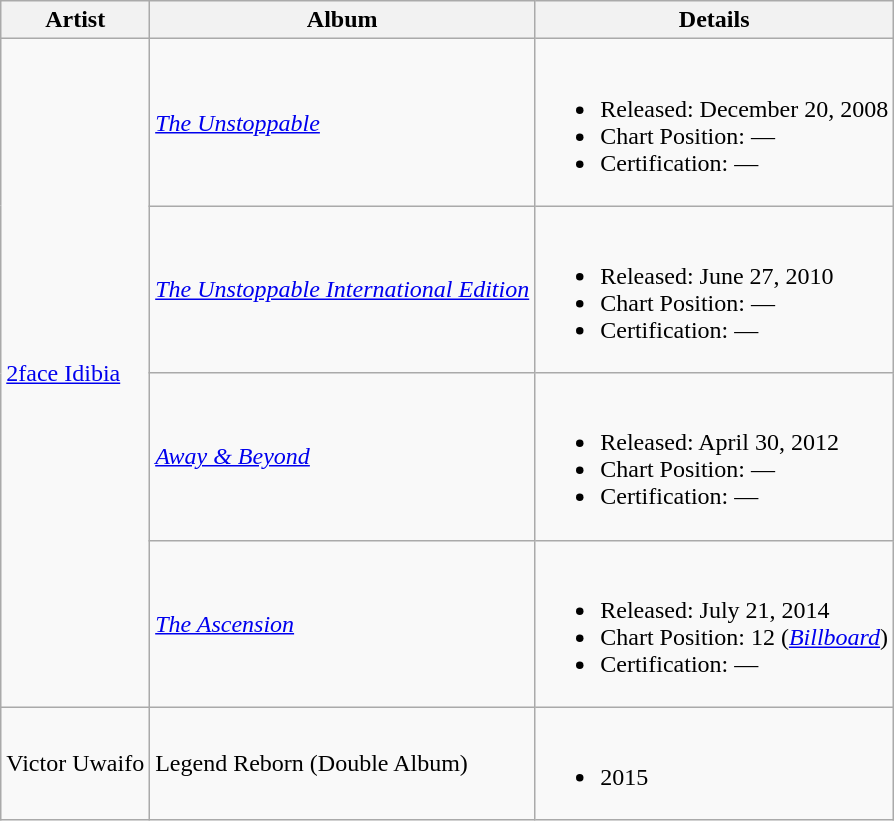<table class = "wikitable sortable">
<tr>
<th>Artist</th>
<th>Album</th>
<th>Details</th>
</tr>
<tr>
<td rowspan="4"><a href='#'>2face Idibia</a></td>
<td><em><a href='#'>The Unstoppable</a></em></td>
<td><br><ul><li>Released: December 20, 2008</li><li>Chart Position: —</li><li>Certification:  —</li></ul></td>
</tr>
<tr>
<td><a href='#'><em>The Unstoppable International Edition</em></a></td>
<td><br><ul><li>Released: June 27, 2010</li><li>Chart Position: —</li><li>Certification:  —</li></ul></td>
</tr>
<tr>
<td><em><a href='#'>Away & Beyond</a></em></td>
<td><br><ul><li>Released:  April 30, 2012</li><li>Chart Position: —</li><li>Certification:  —</li></ul></td>
</tr>
<tr>
<td><a href='#'><em>The Ascension</em></a></td>
<td><br><ul><li>Released: July 21, 2014</li><li>Chart Position: 12 (<em><a href='#'>Billboard</a></em>)</li><li>Certification:  —</li></ul></td>
</tr>
<tr>
<td>Victor Uwaifo</td>
<td>Legend Reborn (Double Album)</td>
<td><br><ul><li>2015</li></ul></td>
</tr>
</table>
